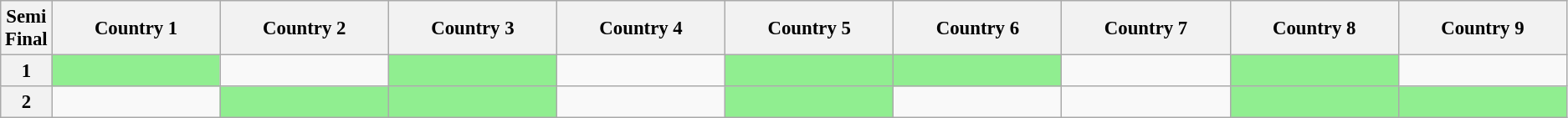<table class="wikitable" style="font-size: 95%;">
<tr>
<th>Semi Final</th>
<th width="160">Country 1</th>
<th width="160">Country 2</th>
<th width="160">Country 3</th>
<th width="160">Country 4</th>
<th width="160">Country 5</th>
<th width="160">Country 6</th>
<th width="160">Country 7</th>
<th width="160">Country 8</th>
<th width="160">Country 9</th>
</tr>
<tr>
<th>1</th>
<td bgcolor="lightgreen"></td>
<td></td>
<td bgcolor="lightgreen"></td>
<td></td>
<td bgcolor="lightgreen"></td>
<td bgcolor="lightgreen"></td>
<td></td>
<td bgcolor="lightgreen"></td>
<td></td>
</tr>
<tr>
<th>2</th>
<td></td>
<td bgcolor="lightgreen"></td>
<td bgcolor="lightgreen"></td>
<td></td>
<td bgcolor="lightgreen"></td>
<td></td>
<td></td>
<td bgcolor="lightgreen"></td>
<td bgcolor="lightgreen"></td>
</tr>
</table>
